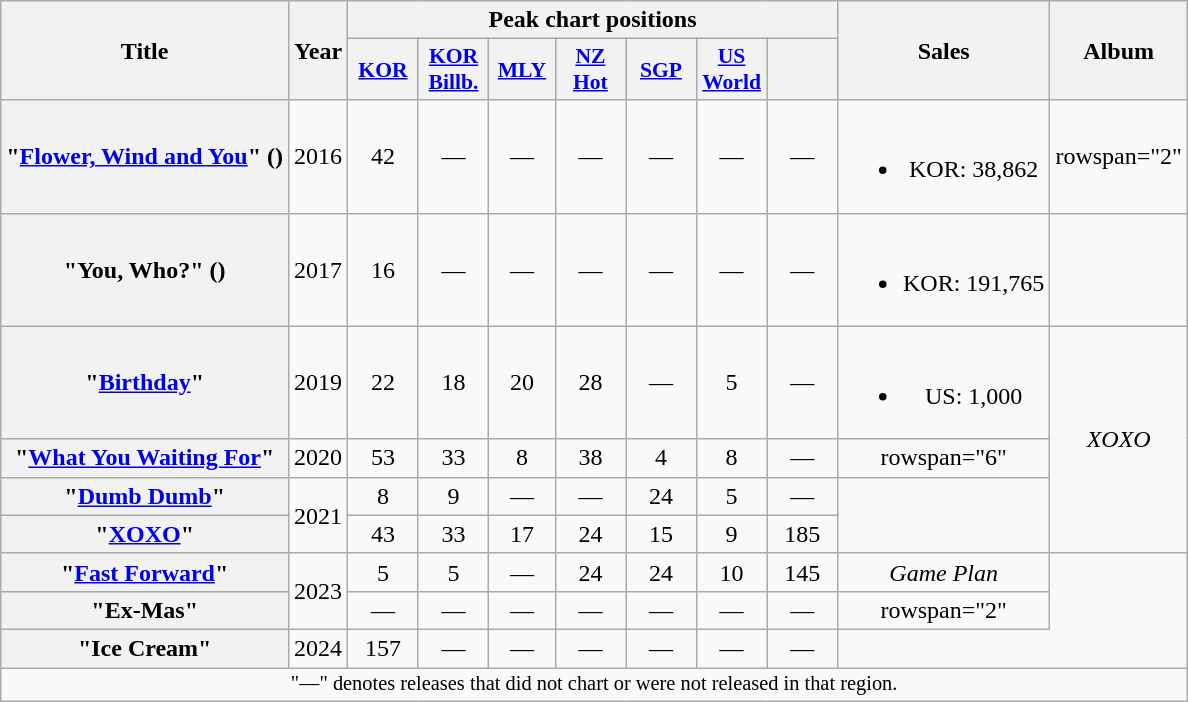<table class="wikitable plainrowheaders" style="text-align:center">
<tr>
<th scope="col" rowspan="2">Title</th>
<th scope="col" rowspan="2">Year</th>
<th scope="col" colspan="7">Peak chart positions</th>
<th scope="col" rowspan="2">Sales</th>
<th scope="col" rowspan="2">Album</th>
</tr>
<tr>
<th scope="col" style="width:2.8em;font-size:90%"><a href='#'>KOR</a><br></th>
<th scope="col" style="width:2.8em;font-size:90%"><a href='#'>KOR Billb.</a><br></th>
<th scope="col" style="width:2.6em;font-size:90%"><a href='#'>MLY</a><br></th>
<th scope="col" style="width:2.8em;font-size:90%"><a href='#'>NZ<br>Hot</a><br></th>
<th scope="col" style="width:2.8em;font-size:90%"><a href='#'>SGP</a><br></th>
<th scope="col" style="width:2.8em;font-size:90%"><a href='#'>US<br>World</a><br></th>
<th scope="col" style="width:2.8em;font-size:90%"><a href='#'></a><br></th>
</tr>
<tr>
<th scope="row">"<a href='#'>Flower, Wind and You</a>" ()<br></th>
<td>2016</td>
<td>42</td>
<td>—</td>
<td>—</td>
<td>—</td>
<td>—</td>
<td>—</td>
<td>—</td>
<td><br><ul><li>KOR: 38,862</li></ul></td>
<td>rowspan="2" </td>
</tr>
<tr>
<th scope="row">"You, Who?" ()<br></th>
<td>2017</td>
<td>16</td>
<td>—</td>
<td>—</td>
<td>—</td>
<td>—</td>
<td>—</td>
<td>—</td>
<td><br><ul><li>KOR: 191,765</li></ul></td>
</tr>
<tr>
<th scope="row">"<a href='#'>Birthday</a>"</th>
<td>2019</td>
<td>22</td>
<td>18</td>
<td>20</td>
<td>28</td>
<td>—</td>
<td>5</td>
<td>—</td>
<td><br><ul><li>US: 1,000</li></ul></td>
<td rowspan="4"><em>XOXO</em></td>
</tr>
<tr>
<th scope="row">"<a href='#'>What You Waiting For</a>"</th>
<td>2020</td>
<td>53</td>
<td>33</td>
<td>8</td>
<td>38</td>
<td>4</td>
<td>8</td>
<td>—</td>
<td>rowspan="6" </td>
</tr>
<tr>
<th scope="row">"<a href='#'>Dumb Dumb</a>"</th>
<td rowspan="2">2021</td>
<td>8</td>
<td>9</td>
<td>—</td>
<td>—</td>
<td>24</td>
<td>5</td>
<td>—</td>
</tr>
<tr>
<th scope="row">"<a href='#'>XOXO</a>"</th>
<td>43</td>
<td>33</td>
<td>17</td>
<td>24</td>
<td>15</td>
<td>9</td>
<td>185</td>
</tr>
<tr>
<th scope="row">"<a href='#'>Fast Forward</a>"</th>
<td rowspan="2">2023</td>
<td>5</td>
<td>5</td>
<td>—</td>
<td>24</td>
<td>24</td>
<td>10</td>
<td>145</td>
<td><em>Game Plan</em></td>
</tr>
<tr>
<th scope="row">"Ex-Mas"<br></th>
<td>—</td>
<td>—</td>
<td>—</td>
<td>—</td>
<td>—</td>
<td>—</td>
<td>—</td>
<td>rowspan="2" </td>
</tr>
<tr>
<th scope="row">"Ice Cream"</th>
<td>2024</td>
<td>157</td>
<td>—</td>
<td>—</td>
<td>—</td>
<td>—</td>
<td>—</td>
<td>—</td>
</tr>
<tr>
<td colspan="11" style="font-size:85%">"—" denotes releases that did not chart or were not released in that region.</td>
</tr>
</table>
